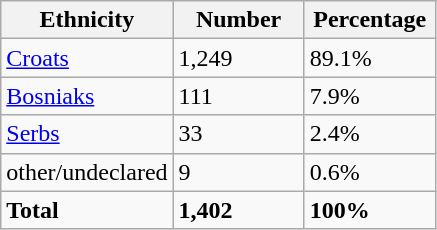<table class="wikitable">
<tr>
<th width="100px">Ethnicity</th>
<th width="80px">Number</th>
<th width="80px">Percentage</th>
</tr>
<tr>
<td><a href='#'>Croats</a></td>
<td>1,249</td>
<td>89.1%</td>
</tr>
<tr>
<td><a href='#'>Bosniaks</a></td>
<td>111</td>
<td>7.9%</td>
</tr>
<tr>
<td><a href='#'>Serbs</a></td>
<td>33</td>
<td>2.4%</td>
</tr>
<tr>
<td>other/undeclared</td>
<td>9</td>
<td>0.6%</td>
</tr>
<tr>
<td><strong>Total</strong></td>
<td><strong>1,402</strong></td>
<td><strong>100%</strong></td>
</tr>
</table>
